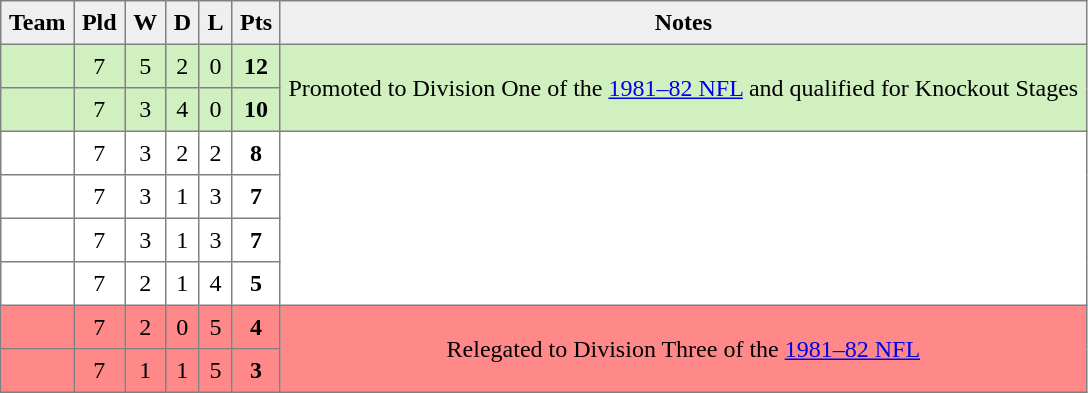<table style=border-collapse:collapse border=1 cellspacing=0 cellpadding=5>
<tr align=center bgcolor=#efefef>
<th>Team</th>
<th>Pld</th>
<th>W</th>
<th>D</th>
<th>L</th>
<th>Pts</th>
<th>Notes</th>
</tr>
<tr align=center style="background:#D0F0C0;">
<td style="text-align:left;"> </td>
<td>7</td>
<td>5</td>
<td>2</td>
<td>0</td>
<td><strong>12</strong></td>
<td rowspan=2>Promoted to Division One of the <a href='#'>1981–82 NFL</a> and qualified for Knockout Stages</td>
</tr>
<tr align=center style="background:#D0F0C0;">
<td style="text-align:left;"> </td>
<td>7</td>
<td>3</td>
<td>4</td>
<td>0</td>
<td><strong>10</strong></td>
</tr>
<tr align=center style="background:#FFFFFF;">
<td style="text-align:left;"> </td>
<td>7</td>
<td>3</td>
<td>2</td>
<td>2</td>
<td><strong>8</strong></td>
<td rowspan=4></td>
</tr>
<tr align=center style="background:#FFFFFF;">
<td style="text-align:left;"> </td>
<td>7</td>
<td>3</td>
<td>1</td>
<td>3</td>
<td><strong>7</strong></td>
</tr>
<tr align=center style="background:#FFFFFF;">
<td style="text-align:left;"> </td>
<td>7</td>
<td>3</td>
<td>1</td>
<td>3</td>
<td><strong>7</strong></td>
</tr>
<tr align=center style="background:#FFFFFF;">
<td style="text-align:left;"> </td>
<td>7</td>
<td>2</td>
<td>1</td>
<td>4</td>
<td><strong>5</strong></td>
</tr>
<tr align=center style="background:#FF8888;">
<td style="text-align:left;"> </td>
<td>7</td>
<td>2</td>
<td>0</td>
<td>5</td>
<td><strong>4</strong></td>
<td rowspan=2>Relegated to Division Three of the <a href='#'>1981–82 NFL</a></td>
</tr>
<tr align=center style="background:#FF8888;">
<td style="text-align:left;"> </td>
<td>7</td>
<td>1</td>
<td>1</td>
<td>5</td>
<td><strong>3</strong></td>
</tr>
</table>
